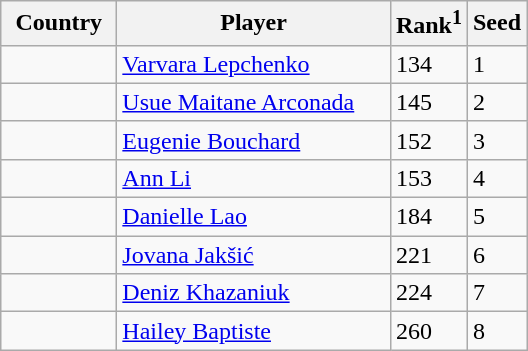<table class="sortable wikitable">
<tr>
<th width="70">Country</th>
<th width="175">Player</th>
<th>Rank<sup>1</sup></th>
<th>Seed</th>
</tr>
<tr>
<td></td>
<td><a href='#'>Varvara Lepchenko</a></td>
<td>134</td>
<td>1</td>
</tr>
<tr>
<td></td>
<td><a href='#'>Usue Maitane Arconada</a></td>
<td>145</td>
<td>2</td>
</tr>
<tr>
<td></td>
<td><a href='#'>Eugenie Bouchard</a></td>
<td>152</td>
<td>3</td>
</tr>
<tr>
<td></td>
<td><a href='#'>Ann Li</a></td>
<td>153</td>
<td>4</td>
</tr>
<tr>
<td></td>
<td><a href='#'>Danielle Lao</a></td>
<td>184</td>
<td>5</td>
</tr>
<tr>
<td></td>
<td><a href='#'>Jovana Jakšić</a></td>
<td>221</td>
<td>6</td>
</tr>
<tr>
<td></td>
<td><a href='#'>Deniz Khazaniuk</a></td>
<td>224</td>
<td>7</td>
</tr>
<tr>
<td></td>
<td><a href='#'>Hailey Baptiste</a></td>
<td>260</td>
<td>8</td>
</tr>
</table>
